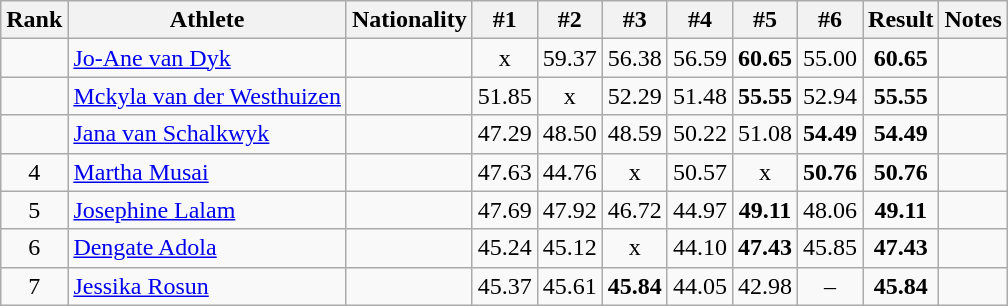<table class="wikitable sortable" style="text-align:center">
<tr>
<th>Rank</th>
<th>Athlete</th>
<th>Nationality</th>
<th>#1</th>
<th>#2</th>
<th>#3</th>
<th>#4</th>
<th>#5</th>
<th>#6</th>
<th>Result</th>
<th>Notes</th>
</tr>
<tr>
<td></td>
<td align="left"><a href='#'>Jo-Ane van Dyk</a></td>
<td align=left></td>
<td>x</td>
<td>59.37</td>
<td>56.38</td>
<td>56.59</td>
<td><strong>60.65</strong></td>
<td>55.00</td>
<td><strong>60.65</strong></td>
<td></td>
</tr>
<tr>
<td></td>
<td align="left"><a href='#'>Mckyla van der Westhuizen</a></td>
<td align=left></td>
<td>51.85</td>
<td>x</td>
<td>52.29</td>
<td>51.48</td>
<td><strong>55.55</strong></td>
<td>52.94</td>
<td><strong>55.55</strong></td>
<td></td>
</tr>
<tr>
<td></td>
<td align="left"><a href='#'>Jana van Schalkwyk</a></td>
<td align=left></td>
<td>47.29</td>
<td>48.50</td>
<td>48.59</td>
<td>50.22</td>
<td>51.08</td>
<td><strong>54.49</strong></td>
<td><strong>54.49</strong></td>
<td></td>
</tr>
<tr>
<td>4</td>
<td align="left"><a href='#'>Martha Musai</a></td>
<td align=left></td>
<td>47.63</td>
<td>44.76</td>
<td>x</td>
<td>50.57</td>
<td>x</td>
<td><strong>50.76</strong></td>
<td><strong>50.76</strong></td>
<td></td>
</tr>
<tr>
<td>5</td>
<td align="left"><a href='#'>Josephine Lalam</a></td>
<td align=left></td>
<td>47.69</td>
<td>47.92</td>
<td>46.72</td>
<td>44.97</td>
<td><strong>49.11</strong></td>
<td>48.06</td>
<td><strong>49.11</strong></td>
<td></td>
</tr>
<tr>
<td>6</td>
<td align="left"><a href='#'>Dengate Adola</a></td>
<td align=left></td>
<td>45.24</td>
<td>45.12</td>
<td>x</td>
<td>44.10</td>
<td><strong>47.43</strong></td>
<td>45.85</td>
<td><strong>47.43</strong></td>
<td></td>
</tr>
<tr>
<td>7</td>
<td align="left"><a href='#'>Jessika Rosun</a></td>
<td align=left></td>
<td>45.37</td>
<td>45.61</td>
<td><strong>45.84</strong></td>
<td>44.05</td>
<td>42.98</td>
<td>–</td>
<td><strong>45.84</strong></td>
<td></td>
</tr>
</table>
